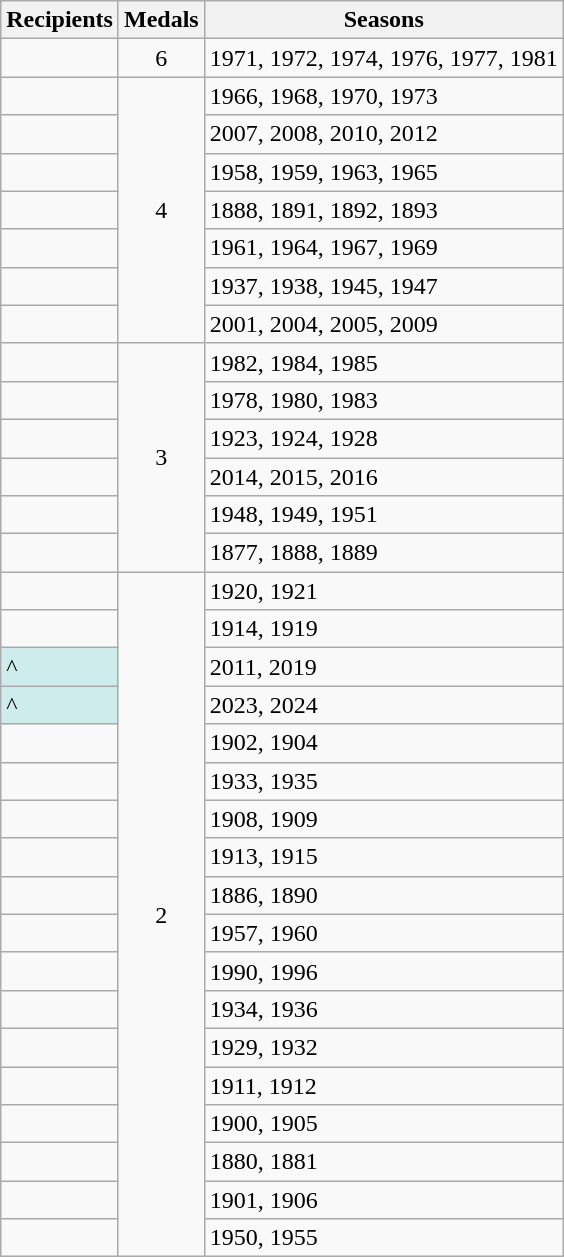<table class="wikitable sortable">
<tr>
<th>Recipients</th>
<th>Medals</th>
<th>Seasons</th>
</tr>
<tr>
<td></td>
<td style="text-align:center;">6</td>
<td>1971, 1972, 1974, 1976, 1977, 1981</td>
</tr>
<tr>
<td></td>
<td rowspan="7" style="text-align:center;">4</td>
<td>1966, 1968, 1970, 1973</td>
</tr>
<tr>
<td></td>
<td>2007, 2008, 2010, 2012</td>
</tr>
<tr>
<td></td>
<td>1958, 1959, 1963, 1965</td>
</tr>
<tr>
<td></td>
<td>1888, 1891, 1892, 1893</td>
</tr>
<tr>
<td></td>
<td>1961, 1964, 1967, 1969</td>
</tr>
<tr>
<td></td>
<td>1937, 1938, 1945, 1947</td>
</tr>
<tr>
<td></td>
<td>2001, 2004, 2005, 2009</td>
</tr>
<tr>
<td></td>
<td rowspan="6" style="text-align:center;">3</td>
<td>1982, 1984, 1985</td>
</tr>
<tr>
<td></td>
<td>1978, 1980, 1983</td>
</tr>
<tr>
<td></td>
<td>1923, 1924, 1928</td>
</tr>
<tr>
<td></td>
<td>2014, 2015, 2016</td>
</tr>
<tr>
<td></td>
<td>1948, 1949, 1951</td>
</tr>
<tr>
<td></td>
<td>1877, 1888, 1889</td>
</tr>
<tr>
<td></td>
<td rowspan="18" style="text-align:center;">2</td>
<td>1920, 1921</td>
</tr>
<tr>
<td></td>
<td>1914, 1919</td>
</tr>
<tr>
<td style="background:#cfecec;">^</td>
<td>2011, 2019</td>
</tr>
<tr>
<td style="background:#cfecec;">^</td>
<td>2023, 2024</td>
</tr>
<tr>
<td></td>
<td>1902, 1904</td>
</tr>
<tr>
<td></td>
<td>1933, 1935</td>
</tr>
<tr>
<td></td>
<td>1908, 1909</td>
</tr>
<tr>
<td></td>
<td>1913, 1915</td>
</tr>
<tr>
<td></td>
<td>1886, 1890</td>
</tr>
<tr>
<td></td>
<td>1957, 1960</td>
</tr>
<tr>
<td></td>
<td>1990, 1996</td>
</tr>
<tr>
<td></td>
<td>1934, 1936</td>
</tr>
<tr>
<td></td>
<td>1929, 1932</td>
</tr>
<tr>
<td></td>
<td>1911, 1912</td>
</tr>
<tr>
<td></td>
<td>1900, 1905</td>
</tr>
<tr>
<td></td>
<td>1880, 1881</td>
</tr>
<tr>
<td></td>
<td>1901, 1906</td>
</tr>
<tr>
<td></td>
<td>1950, 1955</td>
</tr>
</table>
